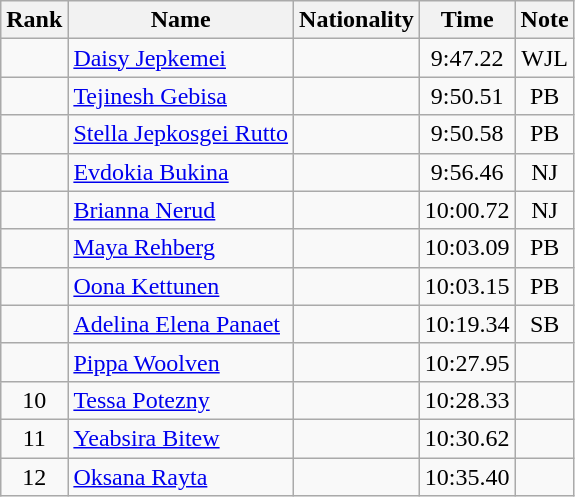<table class="wikitable sortable" style="text-align:center">
<tr>
<th>Rank</th>
<th>Name</th>
<th>Nationality</th>
<th>Time</th>
<th>Note</th>
</tr>
<tr>
<td></td>
<td align=left><a href='#'>Daisy Jepkemei</a></td>
<td align=left></td>
<td>9:47.22</td>
<td>WJL</td>
</tr>
<tr>
<td></td>
<td align=left><a href='#'>Tejinesh Gebisa</a></td>
<td align=left></td>
<td>9:50.51</td>
<td>PB</td>
</tr>
<tr>
<td></td>
<td align=left><a href='#'>Stella Jepkosgei Rutto</a></td>
<td align=left></td>
<td>9:50.58</td>
<td>PB</td>
</tr>
<tr>
<td></td>
<td align=left><a href='#'>Evdokia Bukina</a></td>
<td align=left></td>
<td>9:56.46</td>
<td>NJ</td>
</tr>
<tr>
<td></td>
<td align=left><a href='#'>Brianna Nerud</a></td>
<td align=left></td>
<td>10:00.72</td>
<td>NJ</td>
</tr>
<tr>
<td></td>
<td align=left><a href='#'>Maya Rehberg</a></td>
<td align=left></td>
<td>10:03.09</td>
<td>PB</td>
</tr>
<tr>
<td></td>
<td align=left><a href='#'>Oona Kettunen</a></td>
<td align=left></td>
<td>10:03.15</td>
<td>PB</td>
</tr>
<tr>
<td></td>
<td align=left><a href='#'>Adelina Elena Panaet</a></td>
<td align=left></td>
<td>10:19.34</td>
<td>SB</td>
</tr>
<tr>
<td></td>
<td align=left><a href='#'>Pippa Woolven</a></td>
<td align=left></td>
<td>10:27.95</td>
<td></td>
</tr>
<tr>
<td>10</td>
<td align=left><a href='#'>Tessa Potezny</a></td>
<td align=left></td>
<td>10:28.33</td>
<td></td>
</tr>
<tr>
<td>11</td>
<td align=left><a href='#'>Yeabsira Bitew</a></td>
<td align=left></td>
<td>10:30.62</td>
<td></td>
</tr>
<tr>
<td>12</td>
<td align=left><a href='#'>Oksana Rayta</a></td>
<td align=left></td>
<td>10:35.40</td>
<td></td>
</tr>
</table>
